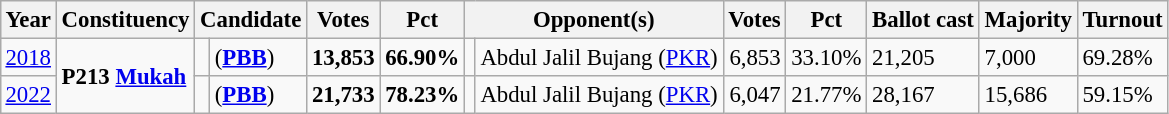<table class="wikitable" style="margin:0.5em ; font-size:95%">
<tr>
<th>Year</th>
<th>Constituency</th>
<th colspan=2>Candidate</th>
<th>Votes</th>
<th>Pct</th>
<th colspan=2>Opponent(s)</th>
<th>Votes</th>
<th>Pct</th>
<th>Ballot cast</th>
<th>Majority</th>
<th>Turnout</th>
</tr>
<tr>
<td><a href='#'>2018</a></td>
<td rowspan=2><strong>P213 <a href='#'>Mukah</a></strong></td>
<td></td>
<td> (<a href='#'><strong>PBB</strong></a>)</td>
<td align="right"><strong>13,853</strong></td>
<td><strong>66.90%</strong></td>
<td></td>
<td>Abdul Jalil Bujang (<a href='#'>PKR</a>)</td>
<td align="right">6,853</td>
<td>33.10%</td>
<td>21,205</td>
<td>7,000</td>
<td>69.28%</td>
</tr>
<tr>
<td><a href='#'>2022</a></td>
<td></td>
<td> (<a href='#'><strong>PBB</strong></a>)</td>
<td align="right"><strong>21,733</strong></td>
<td><strong>78.23%</strong></td>
<td></td>
<td>Abdul Jalil Bujang (<a href='#'>PKR</a>)</td>
<td align=right>6,047</td>
<td>21.77%</td>
<td>28,167</td>
<td>15,686</td>
<td>59.15%</td>
</tr>
</table>
